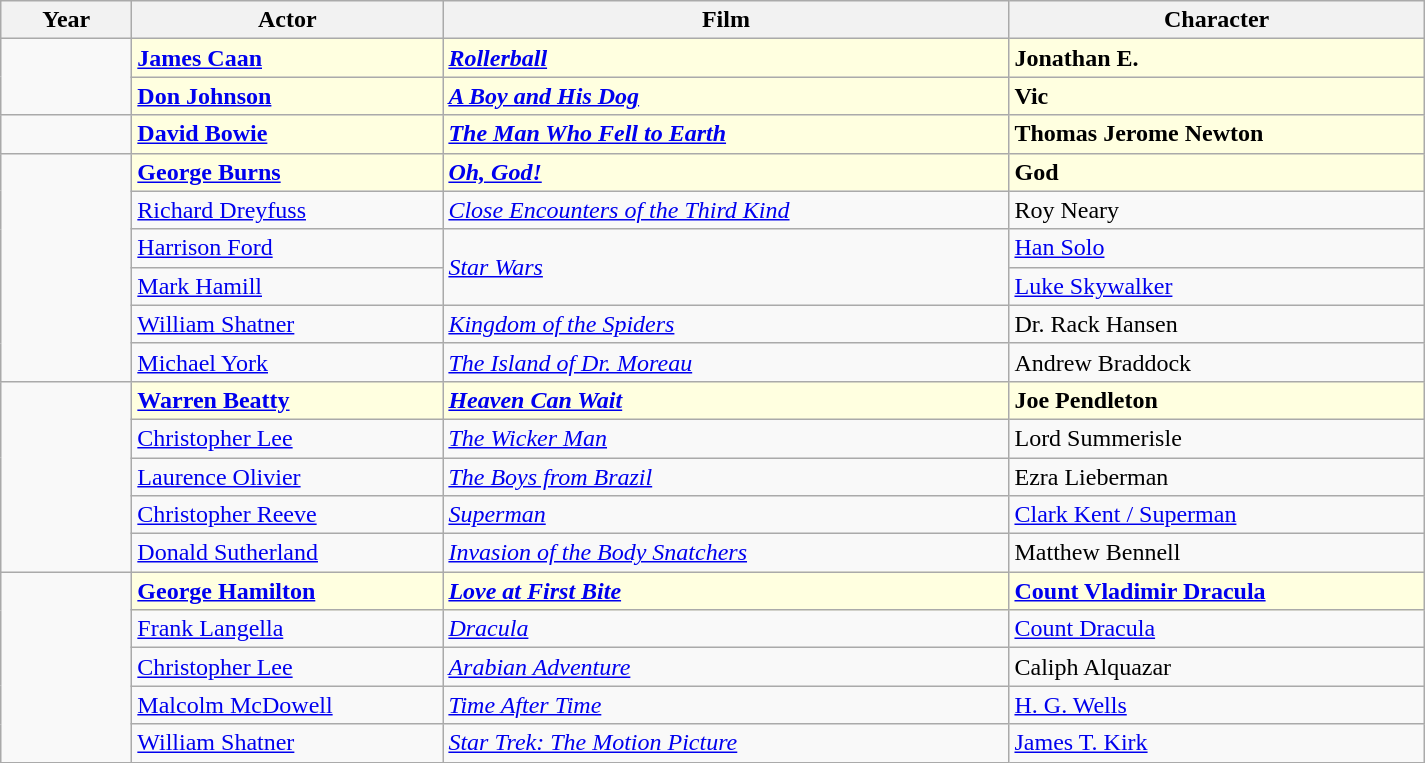<table class="wikitable" width="950px" border="1" cellpadding="5" cellspacing="0" align="centre">
<tr>
<th width="80px">Year</th>
<th width="200px">Actor</th>
<th width="370px">Film</th>
<th>Character</th>
</tr>
<tr>
<td rowspan=2></td>
<td style="background:lightyellow"><strong><a href='#'>James Caan</a></strong></td>
<td style="background:lightyellow"><strong><em><a href='#'>Rollerball</a></em></strong></td>
<td style="background:lightyellow"><strong>Jonathan E.</strong></td>
</tr>
<tr>
<td style="background:lightyellow"><strong><a href='#'>Don Johnson</a></strong></td>
<td style="background:lightyellow"><strong><em><a href='#'>A Boy and His Dog</a></em></strong></td>
<td style="background:lightyellow"><strong>Vic</strong></td>
</tr>
<tr>
<td></td>
<td style="background:lightyellow"><strong><a href='#'>David Bowie</a></strong></td>
<td style="background:lightyellow"><strong><em><a href='#'>The Man Who Fell to Earth</a></em></strong></td>
<td style="background:lightyellow"><strong>Thomas Jerome Newton</strong></td>
</tr>
<tr>
<td rowspan=6></td>
<td style="background:lightyellow"><strong><a href='#'>George Burns</a></strong></td>
<td style="background:lightyellow"><strong><em><a href='#'>Oh, God!</a></em></strong></td>
<td style="background:lightyellow"><strong>God</strong></td>
</tr>
<tr>
<td><a href='#'>Richard Dreyfuss</a></td>
<td><em><a href='#'>Close Encounters of the Third Kind</a></em></td>
<td>Roy Neary</td>
</tr>
<tr>
<td><a href='#'>Harrison Ford</a></td>
<td rowspan=2><em><a href='#'>Star Wars</a></em></td>
<td><a href='#'>Han Solo</a></td>
</tr>
<tr>
<td><a href='#'>Mark Hamill</a></td>
<td><a href='#'>Luke Skywalker</a></td>
</tr>
<tr>
<td><a href='#'>William Shatner</a></td>
<td><em><a href='#'>Kingdom of the Spiders</a></em></td>
<td>Dr. Rack Hansen</td>
</tr>
<tr>
<td><a href='#'>Michael York</a></td>
<td><em><a href='#'>The Island of Dr. Moreau</a></em></td>
<td>Andrew Braddock</td>
</tr>
<tr>
<td rowspan=5></td>
<td style="background:lightyellow"><strong><a href='#'>Warren Beatty</a></strong></td>
<td style="background:lightyellow"><strong><em><a href='#'>Heaven Can Wait</a></em></strong></td>
<td style="background:lightyellow"><strong>Joe Pendleton</strong></td>
</tr>
<tr>
<td><a href='#'>Christopher Lee</a></td>
<td><em><a href='#'>The Wicker Man</a></em></td>
<td>Lord Summerisle</td>
</tr>
<tr>
<td><a href='#'>Laurence Olivier</a></td>
<td><em><a href='#'>The Boys from Brazil</a></em></td>
<td>Ezra Lieberman</td>
</tr>
<tr>
<td><a href='#'>Christopher Reeve</a></td>
<td><em><a href='#'>Superman</a></em></td>
<td><a href='#'>Clark Kent / Superman</a></td>
</tr>
<tr>
<td><a href='#'>Donald Sutherland</a></td>
<td><em><a href='#'>Invasion of the Body Snatchers</a></em></td>
<td>Matthew Bennell</td>
</tr>
<tr>
<td rowspan=5></td>
<td style="background:lightyellow"><strong><a href='#'>George Hamilton</a></strong></td>
<td style="background:lightyellow"><strong><em><a href='#'>Love at First Bite</a></em></strong></td>
<td style="background:lightyellow"><strong><a href='#'>Count Vladimir Dracula</a></strong></td>
</tr>
<tr>
<td><a href='#'>Frank Langella</a></td>
<td><em><a href='#'>Dracula</a></em></td>
<td><a href='#'>Count Dracula</a></td>
</tr>
<tr>
<td><a href='#'>Christopher Lee</a></td>
<td><em><a href='#'>Arabian Adventure</a></em></td>
<td>Caliph Alquazar</td>
</tr>
<tr>
<td><a href='#'>Malcolm McDowell</a></td>
<td><em><a href='#'>Time After Time</a></em></td>
<td><a href='#'>H. G. Wells</a></td>
</tr>
<tr>
<td><a href='#'>William Shatner</a></td>
<td><em><a href='#'>Star Trek: The Motion Picture</a></em></td>
<td><a href='#'>James T. Kirk</a></td>
</tr>
</table>
